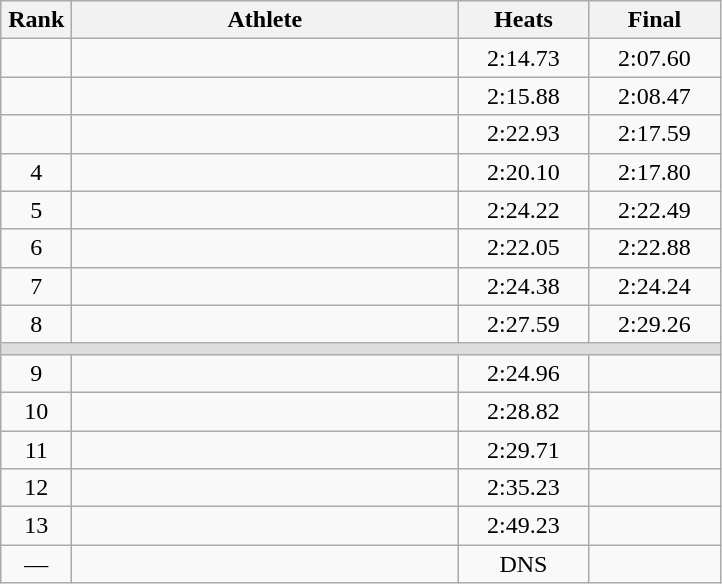<table class=wikitable style="text-align:center">
<tr>
<th width=40>Rank</th>
<th width=250>Athlete</th>
<th width=80>Heats</th>
<th width=80>Final</th>
</tr>
<tr>
<td></td>
<td align=left></td>
<td>2:14.73</td>
<td>2:07.60</td>
</tr>
<tr>
<td></td>
<td align=left></td>
<td>2:15.88</td>
<td>2:08.47</td>
</tr>
<tr>
<td></td>
<td align=left></td>
<td>2:22.93</td>
<td>2:17.59</td>
</tr>
<tr>
<td>4</td>
<td align=left></td>
<td>2:20.10</td>
<td>2:17.80</td>
</tr>
<tr>
<td>5</td>
<td align=left></td>
<td>2:24.22</td>
<td>2:22.49</td>
</tr>
<tr>
<td>6</td>
<td align=left></td>
<td>2:22.05</td>
<td>2:22.88</td>
</tr>
<tr>
<td>7</td>
<td align=left></td>
<td>2:24.38</td>
<td>2:24.24</td>
</tr>
<tr>
<td>8</td>
<td align=left></td>
<td>2:27.59 </td>
<td>2:29.26</td>
</tr>
<tr bgcolor=#DDDDDD>
<td colspan=4></td>
</tr>
<tr>
<td>9</td>
<td align=left></td>
<td>2:24.96 </td>
<td></td>
</tr>
<tr>
<td>10</td>
<td align=left></td>
<td>2:28.82</td>
<td></td>
</tr>
<tr>
<td>11</td>
<td align=left></td>
<td>2:29.71</td>
<td></td>
</tr>
<tr>
<td>12</td>
<td align=left></td>
<td>2:35.23</td>
<td></td>
</tr>
<tr>
<td>13</td>
<td align=left></td>
<td>2:49.23</td>
<td></td>
</tr>
<tr>
<td>—</td>
<td align=left></td>
<td>DNS</td>
<td></td>
</tr>
</table>
